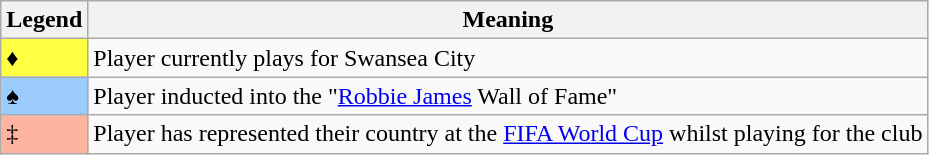<table class="wikitable">
<tr>
<th>Legend</th>
<th>Meaning</th>
</tr>
<tr>
<td style="background:#ffff44;">♦</td>
<td>Player currently plays for Swansea City</td>
</tr>
<tr>
<td style="background:#9bcbfb;">♠</td>
<td>Player inducted into the "<a href='#'>Robbie James</a> Wall of Fame"</td>
</tr>
<tr>
<td style="background:#fdb5a2;">‡</td>
<td>Player has represented their country at the <a href='#'>FIFA World Cup</a> whilst playing for the club</td>
</tr>
</table>
